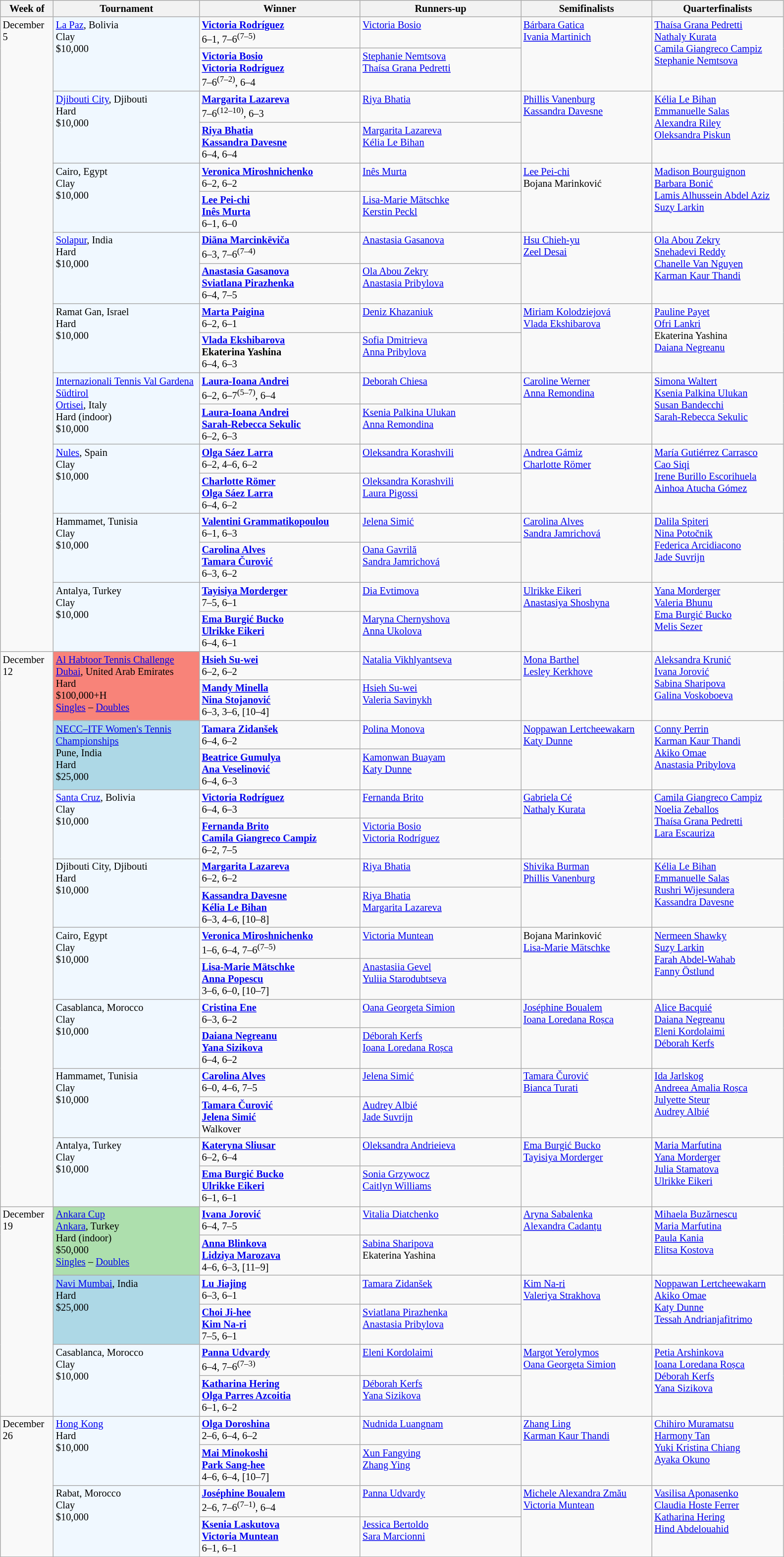<table class="wikitable" style="font-size:85%;">
<tr>
<th width="65">Week of</th>
<th style="width:190px;">Tournament</th>
<th style="width:210px;">Winner</th>
<th style="width:210px;">Runners-up</th>
<th style="width:170px;">Semifinalists</th>
<th style="width:170px;">Quarterfinalists</th>
</tr>
<tr valign=top>
<td rowspan=18>December 5</td>
<td rowspan="2" style="background:#f0f8ff;"><a href='#'>La Paz</a>, Bolivia <br> Clay <br> $10,000 <br> </td>
<td> <strong><a href='#'>Victoria Rodríguez</a></strong> <br> 6–1, 7–6<sup>(7–5)</sup></td>
<td> <a href='#'>Victoria Bosio</a></td>
<td rowspan=2> <a href='#'>Bárbara Gatica</a> <br>  <a href='#'>Ivania Martinich</a></td>
<td rowspan=2> <a href='#'>Thaísa Grana Pedretti</a> <br>  <a href='#'>Nathaly Kurata</a> <br>  <a href='#'>Camila Giangreco Campiz</a> <br>  <a href='#'>Stephanie Nemtsova</a></td>
</tr>
<tr valign=top>
<td> <strong><a href='#'>Victoria Bosio</a> <br>  <a href='#'>Victoria Rodríguez</a></strong> <br> 7–6<sup>(7–2)</sup>, 6–4</td>
<td> <a href='#'>Stephanie Nemtsova</a> <br>  <a href='#'>Thaísa Grana Pedretti</a></td>
</tr>
<tr valign=top>
<td rowspan="2" style="background:#f0f8ff;"><a href='#'>Djibouti City</a>, Djibouti <br> Hard <br> $10,000 <br> </td>
<td> <strong><a href='#'>Margarita Lazareva</a></strong> <br> 7–6<sup>(12–10)</sup>, 6–3</td>
<td> <a href='#'>Riya Bhatia</a></td>
<td rowspan=2> <a href='#'>Phillis Vanenburg</a> <br>  <a href='#'>Kassandra Davesne</a></td>
<td rowspan=2> <a href='#'>Kélia Le Bihan</a> <br>  <a href='#'>Emmanuelle Salas</a> <br>  <a href='#'>Alexandra Riley</a> <br>  <a href='#'>Oleksandra Piskun</a></td>
</tr>
<tr valign=top>
<td> <strong><a href='#'>Riya Bhatia</a> <br>  <a href='#'>Kassandra Davesne</a></strong> <br> 6–4, 6–4</td>
<td> <a href='#'>Margarita Lazareva</a> <br>  <a href='#'>Kélia Le Bihan</a></td>
</tr>
<tr valign=top>
<td rowspan="2" style="background:#f0f8ff;">Cairo, Egypt <br> Clay <br> $10,000 <br> </td>
<td> <strong><a href='#'>Veronica Miroshnichenko</a></strong> <br> 6–2, 6–2</td>
<td> <a href='#'>Inês Murta</a></td>
<td rowspan=2> <a href='#'>Lee Pei-chi</a> <br>  Bojana Marinković</td>
<td rowspan=2> <a href='#'>Madison Bourguignon</a> <br>  <a href='#'>Barbara Bonić</a> <br>  <a href='#'>Lamis Alhussein Abdel Aziz</a> <br>  <a href='#'>Suzy Larkin</a></td>
</tr>
<tr valign=top>
<td> <strong><a href='#'>Lee Pei-chi</a> <br>  <a href='#'>Inês Murta</a></strong> <br> 6–1, 6–0</td>
<td> <a href='#'>Lisa-Marie Mätschke</a> <br>  <a href='#'>Kerstin Peckl</a></td>
</tr>
<tr valign=top>
<td rowspan="2" style="background:#f0f8ff;"><a href='#'>Solapur</a>, India <br> Hard <br> $10,000 <br> </td>
<td> <strong><a href='#'>Diāna Marcinkēviča</a></strong> <br> 6–3, 7–6<sup>(7–4)</sup></td>
<td> <a href='#'>Anastasia Gasanova</a></td>
<td rowspan=2> <a href='#'>Hsu Chieh-yu</a> <br>  <a href='#'>Zeel Desai</a></td>
<td rowspan=2> <a href='#'>Ola Abou Zekry</a> <br>  <a href='#'>Snehadevi Reddy</a> <br>  <a href='#'>Chanelle Van Nguyen</a> <br>  <a href='#'>Karman Kaur Thandi</a></td>
</tr>
<tr valign=top>
<td> <strong><a href='#'>Anastasia Gasanova</a> <br>  <a href='#'>Sviatlana Pirazhenka</a></strong> <br> 6–4, 7–5</td>
<td> <a href='#'>Ola Abou Zekry</a> <br>  <a href='#'>Anastasia Pribylova</a></td>
</tr>
<tr valign=top>
<td rowspan="2" style="background:#f0f8ff;">Ramat Gan, Israel <br> Hard <br> $10,000 <br> </td>
<td> <strong><a href='#'>Marta Paigina</a></strong> <br> 6–2, 6–1</td>
<td> <a href='#'>Deniz Khazaniuk</a></td>
<td rowspan=2> <a href='#'>Miriam Kolodziejová</a> <br>  <a href='#'>Vlada Ekshibarova</a></td>
<td rowspan=2> <a href='#'>Pauline Payet</a> <br>  <a href='#'>Ofri Lankri</a> <br>  Ekaterina Yashina <br>  <a href='#'>Daiana Negreanu</a></td>
</tr>
<tr valign=top>
<td> <strong><a href='#'>Vlada Ekshibarova</a> <br>  Ekaterina Yashina</strong> <br> 6–4, 6–3</td>
<td> <a href='#'>Sofia Dmitrieva</a> <br>  <a href='#'>Anna Pribylova</a></td>
</tr>
<tr valign=top>
<td rowspan="2" style="background:#f0f8ff;"><a href='#'>Internazionali Tennis Val Gardena Südtirol</a> <br> <a href='#'>Ortisei</a>, Italy <br> Hard (indoor) <br> $10,000 <br> </td>
<td> <strong><a href='#'>Laura-Ioana Andrei</a></strong> <br> 6–2, 6–7<sup>(5–7)</sup>, 6–4</td>
<td> <a href='#'>Deborah Chiesa</a></td>
<td rowspan=2> <a href='#'>Caroline Werner</a> <br>  <a href='#'>Anna Remondina</a></td>
<td rowspan=2> <a href='#'>Simona Waltert</a> <br>  <a href='#'>Ksenia Palkina Ulukan</a> <br>  <a href='#'>Susan Bandecchi</a> <br>  <a href='#'>Sarah-Rebecca Sekulic</a></td>
</tr>
<tr valign=top>
<td> <strong><a href='#'>Laura-Ioana Andrei</a> <br>  <a href='#'>Sarah-Rebecca Sekulic</a></strong> <br> 6–2, 6–3</td>
<td> <a href='#'>Ksenia Palkina Ulukan</a> <br>  <a href='#'>Anna Remondina</a></td>
</tr>
<tr valign=top>
<td rowspan="2" style="background:#f0f8ff;"><a href='#'>Nules</a>, Spain <br> Clay <br> $10,000 <br> </td>
<td> <strong><a href='#'>Olga Sáez Larra</a></strong> <br> 6–2, 4–6, 6–2</td>
<td> <a href='#'>Oleksandra Korashvili</a></td>
<td rowspan=2> <a href='#'>Andrea Gámiz</a> <br>  <a href='#'>Charlotte Römer</a></td>
<td rowspan=2> <a href='#'>María Gutiérrez Carrasco</a> <br>  <a href='#'>Cao Siqi</a> <br>  <a href='#'>Irene Burillo Escorihuela</a> <br>  <a href='#'>Ainhoa Atucha Gómez</a></td>
</tr>
<tr valign=top>
<td> <strong><a href='#'>Charlotte Römer</a> <br>  <a href='#'>Olga Sáez Larra</a></strong> <br> 6–4, 6–2</td>
<td> <a href='#'>Oleksandra Korashvili</a> <br>  <a href='#'>Laura Pigossi</a></td>
</tr>
<tr valign=top>
<td rowspan="2" style="background:#f0f8ff;">Hammamet, Tunisia <br> Clay <br> $10,000 <br> </td>
<td> <strong><a href='#'>Valentini Grammatikopoulou</a></strong> <br> 6–1, 6–3</td>
<td> <a href='#'>Jelena Simić</a></td>
<td rowspan=2> <a href='#'>Carolina Alves</a> <br>  <a href='#'>Sandra Jamrichová</a></td>
<td rowspan=2> <a href='#'>Dalila Spiteri</a> <br>  <a href='#'>Nina Potočnik</a> <br>  <a href='#'>Federica Arcidiacono</a> <br>  <a href='#'>Jade Suvrijn</a></td>
</tr>
<tr valign=top>
<td> <strong><a href='#'>Carolina Alves</a> <br>  <a href='#'>Tamara Čurović</a></strong> <br> 6–3, 6–2</td>
<td> <a href='#'>Oana Gavrilă</a> <br>  <a href='#'>Sandra Jamrichová</a></td>
</tr>
<tr valign=top>
<td rowspan="2" style="background:#f0f8ff;">Antalya, Turkey <br> Clay <br> $10,000 <br> </td>
<td> <strong><a href='#'>Tayisiya Morderger</a></strong> <br> 7–5, 6–1</td>
<td> <a href='#'>Dia Evtimova</a></td>
<td rowspan=2> <a href='#'>Ulrikke Eikeri</a> <br>  <a href='#'>Anastasiya Shoshyna</a></td>
<td rowspan=2> <a href='#'>Yana Morderger</a> <br>  <a href='#'>Valeria Bhunu</a> <br>  <a href='#'>Ema Burgić Bucko</a> <br>  <a href='#'>Melis Sezer</a></td>
</tr>
<tr valign=top>
<td> <strong><a href='#'>Ema Burgić Bucko</a> <br>  <a href='#'>Ulrikke Eikeri</a></strong> <br> 6–4, 6–1</td>
<td> <a href='#'>Maryna Chernyshova</a> <br>  <a href='#'>Anna Ukolova</a></td>
</tr>
<tr valign=top>
<td rowspan=16>December 12</td>
<td rowspan="2" style="background:#f88379;"><a href='#'>Al Habtoor Tennis Challenge</a> <br> <a href='#'>Dubai</a>, United Arab Emirates <br> Hard <br> $100,000+H <br> <a href='#'>Singles</a> – <a href='#'>Doubles</a></td>
<td> <strong><a href='#'>Hsieh Su-wei</a></strong> <br> 6–2, 6–2</td>
<td> <a href='#'>Natalia Vikhlyantseva</a></td>
<td rowspan=2> <a href='#'>Mona Barthel</a> <br>  <a href='#'>Lesley Kerkhove</a></td>
<td rowspan=2> <a href='#'>Aleksandra Krunić</a> <br>  <a href='#'>Ivana Jorović</a> <br>  <a href='#'>Sabina Sharipova</a> <br>  <a href='#'>Galina Voskoboeva</a></td>
</tr>
<tr valign=top>
<td> <strong><a href='#'>Mandy Minella</a> <br>  <a href='#'>Nina Stojanović</a></strong> <br> 6–3, 3–6, [10–4]</td>
<td> <a href='#'>Hsieh Su-wei</a> <br>  <a href='#'>Valeria Savinykh</a></td>
</tr>
<tr valign=top>
<td rowspan="2" style="background:lightblue;"><a href='#'>NECC–ITF Women's Tennis Championships</a> <br> Pune, India <br> Hard <br> $25,000 <br> </td>
<td> <strong><a href='#'>Tamara Zidanšek</a></strong> <br> 6–4, 6–2</td>
<td> <a href='#'>Polina Monova</a></td>
<td rowspan=2> <a href='#'>Noppawan Lertcheewakarn</a> <br>  <a href='#'>Katy Dunne</a></td>
<td rowspan=2> <a href='#'>Conny Perrin</a> <br>  <a href='#'>Karman Kaur Thandi</a> <br>  <a href='#'>Akiko Omae</a> <br>  <a href='#'>Anastasia Pribylova</a></td>
</tr>
<tr valign=top>
<td> <strong><a href='#'>Beatrice Gumulya</a> <br>  <a href='#'>Ana Veselinović</a></strong> <br> 6–4, 6–3</td>
<td> <a href='#'>Kamonwan Buayam</a> <br>  <a href='#'>Katy Dunne</a></td>
</tr>
<tr valign=top>
<td rowspan="2" style="background:#f0f8ff;"><a href='#'>Santa Cruz</a>, Bolivia <br> Clay <br> $10,000 <br> </td>
<td> <strong><a href='#'>Victoria Rodríguez</a></strong> <br> 6–4, 6–3</td>
<td> <a href='#'>Fernanda Brito</a></td>
<td rowspan=2> <a href='#'>Gabriela Cé</a> <br>  <a href='#'>Nathaly Kurata</a></td>
<td rowspan=2> <a href='#'>Camila Giangreco Campiz</a> <br>  <a href='#'>Noelia Zeballos</a> <br>  <a href='#'>Thaísa Grana Pedretti</a> <br>  <a href='#'>Lara Escauriza</a></td>
</tr>
<tr valign=top>
<td> <strong><a href='#'>Fernanda Brito</a> <br>  <a href='#'>Camila Giangreco Campiz</a></strong> <br> 6–2, 7–5</td>
<td> <a href='#'>Victoria Bosio</a> <br>  <a href='#'>Victoria Rodríguez</a></td>
</tr>
<tr valign=top>
<td rowspan="2" style="background:#f0f8ff;">Djibouti City, Djibouti <br> Hard <br> $10,000 <br> </td>
<td> <strong><a href='#'>Margarita Lazareva</a></strong> <br> 6–2, 6–2</td>
<td> <a href='#'>Riya Bhatia</a></td>
<td rowspan=2> <a href='#'>Shivika Burman</a> <br>  <a href='#'>Phillis Vanenburg</a></td>
<td rowspan=2> <a href='#'>Kélia Le Bihan</a> <br>  <a href='#'>Emmanuelle Salas</a> <br>  <a href='#'>Rushri Wijesundera</a> <br>  <a href='#'>Kassandra Davesne</a></td>
</tr>
<tr valign=top>
<td> <strong><a href='#'>Kassandra Davesne</a> <br>  <a href='#'>Kélia Le Bihan</a></strong> <br> 6–3, 4–6, [10–8]</td>
<td> <a href='#'>Riya Bhatia</a> <br>  <a href='#'>Margarita Lazareva</a></td>
</tr>
<tr valign=top>
<td rowspan="2" style="background:#f0f8ff;">Cairo, Egypt <br> Clay <br> $10,000 <br> </td>
<td> <strong><a href='#'>Veronica Miroshnichenko</a></strong> <br> 1–6, 6–4, 7–6<sup>(7–5)</sup></td>
<td> <a href='#'>Victoria Muntean</a></td>
<td rowspan=2> Bojana Marinković <br>  <a href='#'>Lisa-Marie Mätschke</a></td>
<td rowspan=2> <a href='#'>Nermeen Shawky</a> <br>  <a href='#'>Suzy Larkin</a> <br>  <a href='#'>Farah Abdel-Wahab</a> <br>  <a href='#'>Fanny Östlund</a></td>
</tr>
<tr valign=top>
<td> <strong><a href='#'>Lisa-Marie Mätschke</a> <br>  <a href='#'>Anna Popescu</a></strong> <br> 3–6, 6–0, [10–7]</td>
<td> <a href='#'>Anastasiia Gevel</a> <br>  <a href='#'>Yuliia Starodubtseva</a></td>
</tr>
<tr valign=top>
<td rowspan="2" style="background:#f0f8ff;">Casablanca, Morocco <br> Clay <br> $10,000 <br> </td>
<td> <strong><a href='#'>Cristina Ene</a></strong> <br> 6–3, 6–2</td>
<td> <a href='#'>Oana Georgeta Simion</a></td>
<td rowspan=2> <a href='#'>Joséphine Boualem</a> <br>  <a href='#'>Ioana Loredana Roșca</a></td>
<td rowspan=2> <a href='#'>Alice Bacquié</a> <br>  <a href='#'>Daiana Negreanu</a> <br>  <a href='#'>Eleni Kordolaimi</a> <br>  <a href='#'>Déborah Kerfs</a></td>
</tr>
<tr valign=top>
<td> <strong><a href='#'>Daiana Negreanu</a> <br>  <a href='#'>Yana Sizikova</a></strong> <br> 6–4, 6–2</td>
<td> <a href='#'>Déborah Kerfs</a> <br>  <a href='#'>Ioana Loredana Roșca</a></td>
</tr>
<tr valign=top>
<td rowspan="2" style="background:#f0f8ff;">Hammamet, Tunisia <br> Clay <br> $10,000 <br> </td>
<td> <strong><a href='#'>Carolina Alves</a></strong> <br> 6–0, 4–6, 7–5</td>
<td> <a href='#'>Jelena Simić</a></td>
<td rowspan=2> <a href='#'>Tamara Čurović</a> <br>  <a href='#'>Bianca Turati</a></td>
<td rowspan=2> <a href='#'>Ida Jarlskog</a> <br>  <a href='#'>Andreea Amalia Roșca</a> <br>  <a href='#'>Julyette Steur</a> <br>  <a href='#'>Audrey Albié</a></td>
</tr>
<tr valign=top>
<td> <strong><a href='#'>Tamara Čurović</a> <br>  <a href='#'>Jelena Simić</a></strong> <br> Walkover</td>
<td> <a href='#'>Audrey Albié</a> <br>  <a href='#'>Jade Suvrijn</a></td>
</tr>
<tr valign=top>
<td rowspan="2" style="background:#f0f8ff;">Antalya, Turkey <br> Clay <br> $10,000 <br> </td>
<td> <strong><a href='#'>Kateryna Sliusar</a></strong> <br> 6–2, 6–4</td>
<td> <a href='#'>Oleksandra Andrieieva</a></td>
<td rowspan=2> <a href='#'>Ema Burgić Bucko</a> <br>  <a href='#'>Tayisiya Morderger</a></td>
<td rowspan=2> <a href='#'>Maria Marfutina</a> <br>  <a href='#'>Yana Morderger</a> <br>  <a href='#'>Julia Stamatova</a> <br>  <a href='#'>Ulrikke Eikeri</a></td>
</tr>
<tr valign=top>
<td> <strong><a href='#'>Ema Burgić Bucko</a> <br>  <a href='#'>Ulrikke Eikeri</a></strong> <br> 6–1, 6–1</td>
<td> <a href='#'>Sonia Grzywocz</a> <br>  <a href='#'>Caitlyn Williams</a></td>
</tr>
<tr valign=top>
<td rowspan=6>December 19</td>
<td rowspan="2" style="background:#addfad;"><a href='#'>Ankara Cup</a> <br> <a href='#'>Ankara</a>, Turkey <br> Hard (indoor) <br> $50,000 <br> <a href='#'>Singles</a> – <a href='#'>Doubles</a></td>
<td><strong> <a href='#'>Ivana Jorović</a></strong> <br> 6–4, 7–5</td>
<td> <a href='#'>Vitalia Diatchenko</a></td>
<td rowspan=2> <a href='#'>Aryna Sabalenka</a> <br>  <a href='#'>Alexandra Cadanțu</a></td>
<td rowspan=2> <a href='#'>Mihaela Buzărnescu</a> <br>  <a href='#'>Maria Marfutina</a> <br>  <a href='#'>Paula Kania</a> <br>  <a href='#'>Elitsa Kostova</a></td>
</tr>
<tr valign=top>
<td><strong> <a href='#'>Anna Blinkova</a> <br>  <a href='#'>Lidziya Marozava</a></strong> <br> 4–6, 6–3, [11–9]</td>
<td> <a href='#'>Sabina Sharipova</a> <br>  Ekaterina Yashina</td>
</tr>
<tr valign=top>
<td rowspan="2" style="background:lightblue;"><a href='#'>Navi Mumbai</a>, India <br> Hard <br> $25,000 <br> </td>
<td><strong> <a href='#'>Lu Jiajing</a></strong> <br> 6–3, 6–1</td>
<td> <a href='#'>Tamara Zidanšek</a></td>
<td rowspan=2> <a href='#'>Kim Na-ri</a> <br>  <a href='#'>Valeriya Strakhova</a></td>
<td rowspan=2> <a href='#'>Noppawan Lertcheewakarn</a> <br> <a href='#'>Akiko Omae</a> <br>  <a href='#'>Katy Dunne</a><br>  <a href='#'>Tessah Andrianjafitrimo</a></td>
</tr>
<tr valign=top>
<td><strong> <a href='#'>Choi Ji-hee</a> <br>  <a href='#'>Kim Na-ri</a></strong> <br> 7–5, 6–1</td>
<td> <a href='#'>Sviatlana Pirazhenka</a> <br>  <a href='#'>Anastasia Pribylova</a></td>
</tr>
<tr valign=top>
<td rowspan="2" style="background:#f0f8ff;">Casablanca, Morocco <br> Clay <br> $10,000 <br> </td>
<td><strong> <a href='#'>Panna Udvardy</a></strong> <br> 6–4, 7–6<sup>(7–3)</sup></td>
<td> <a href='#'>Eleni Kordolaimi</a></td>
<td rowspan=2> <a href='#'>Margot Yerolymos</a> <br>  <a href='#'>Oana Georgeta Simion</a></td>
<td rowspan=2> <a href='#'>Petia Arshinkova</a> <br>  <a href='#'>Ioana Loredana Roșca</a> <br>  <a href='#'>Déborah Kerfs</a> <br>  <a href='#'>Yana Sizikova</a></td>
</tr>
<tr valign=top>
<td><strong> <a href='#'>Katharina Hering</a> <br>  <a href='#'>Olga Parres Azcoitia</a></strong> <br> 6–1, 6–2</td>
<td> <a href='#'>Déborah Kerfs</a> <br>  <a href='#'>Yana Sizikova</a></td>
</tr>
<tr valign=top>
<td rowspan=4>December 26</td>
<td rowspan="2" style="background:#f0f8ff;"><a href='#'>Hong Kong</a> <br> Hard <br> $10,000 <br> </td>
<td><strong> <a href='#'>Olga Doroshina</a></strong> <br> 2–6, 6–4, 6–2</td>
<td> <a href='#'>Nudnida Luangnam</a></td>
<td rowspan=2> <a href='#'>Zhang Ling</a> <br>  <a href='#'>Karman Kaur Thandi</a></td>
<td rowspan=2> <a href='#'>Chihiro Muramatsu</a> <br>  <a href='#'>Harmony Tan</a> <br>  <a href='#'>Yuki Kristina Chiang</a> <br>  <a href='#'>Ayaka Okuno</a></td>
</tr>
<tr valign=top>
<td><strong> <a href='#'>Mai Minokoshi</a> <br>  <a href='#'>Park Sang-hee</a></strong> <br> 4–6, 6–4, [10–7]</td>
<td> <a href='#'>Xun Fangying</a> <br>  <a href='#'>Zhang Ying</a></td>
</tr>
<tr valign=top>
<td rowspan="2" style="background:#f0f8ff;">Rabat, Morocco <br> Clay <br> $10,000 <br> </td>
<td><strong> <a href='#'>Joséphine Boualem</a></strong> <br> 2–6, 7–6<sup>(7–1)</sup>, 6–4</td>
<td> <a href='#'>Panna Udvardy</a></td>
<td rowspan=2> <a href='#'>Michele Alexandra Zmău</a><br> <a href='#'>Victoria Muntean</a></td>
<td rowspan=2> <a href='#'>Vasilisa Aponasenko</a> <br> <a href='#'>Claudia Hoste Ferrer</a><br> <a href='#'>Katharina Hering</a><br>  <a href='#'>Hind Abdelouahid</a></td>
</tr>
<tr valign=top>
<td><strong> <a href='#'>Ksenia Laskutova</a> <br>  <a href='#'>Victoria Muntean</a></strong> <br> 6–1, 6–1</td>
<td> <a href='#'>Jessica Bertoldo</a> <br>  <a href='#'>Sara Marcionni</a></td>
</tr>
</table>
